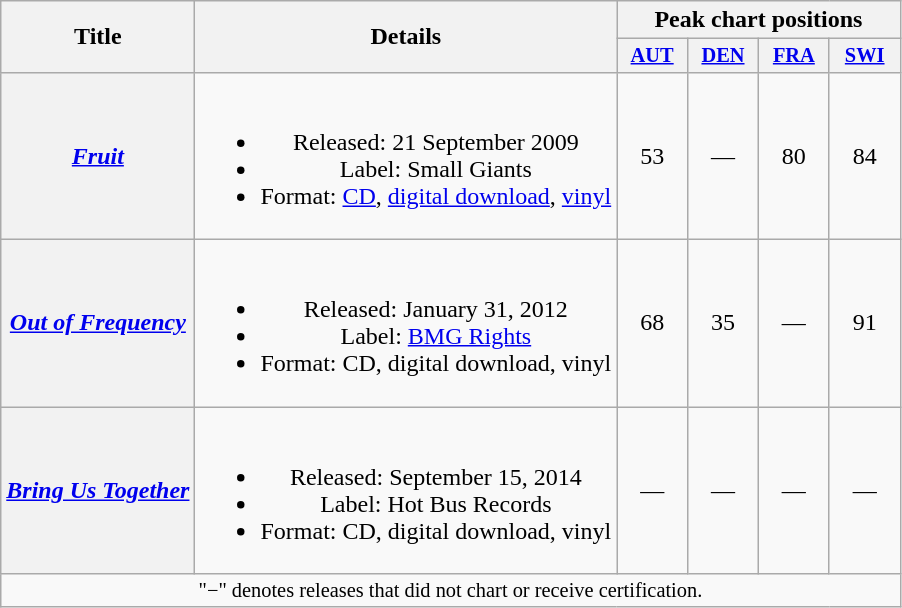<table class="wikitable plainrowheaders" style="text-align:center;">
<tr>
<th scope="col" rowspan="2">Title</th>
<th scope="col" rowspan="2">Details</th>
<th scope="col" colspan="4">Peak chart positions</th>
</tr>
<tr>
<th scope="col" style="width:3em;font-size:85%;"><a href='#'>AUT</a></th>
<th scope="col" style="width:3em;font-size:85%;"><a href='#'>DEN</a></th>
<th scope="col" style="width:3em;font-size:85%;"><a href='#'>FRA</a></th>
<th scope="col" style="width:3em;font-size:85%;"><a href='#'>SWI</a></th>
</tr>
<tr>
<th scope="row"><em><a href='#'>Fruit</a></em></th>
<td><br><ul><li>Released: 21 September 2009</li><li>Label: Small Giants</li><li>Format: <a href='#'>CD</a>, <a href='#'>digital download</a>, <a href='#'>vinyl</a></li></ul></td>
<td>53</td>
<td>—</td>
<td>80</td>
<td>84</td>
</tr>
<tr>
<th scope="row"><em><a href='#'>Out of Frequency</a></em></th>
<td><br><ul><li>Released: January 31, 2012</li><li>Label: <a href='#'>BMG Rights</a></li><li>Format: CD, digital download, vinyl</li></ul></td>
<td>68</td>
<td>35</td>
<td>—</td>
<td>91</td>
</tr>
<tr>
<th scope="row"><em><a href='#'>Bring Us Together</a></em></th>
<td><br><ul><li>Released: September 15, 2014</li><li>Label: Hot Bus Records</li><li>Format: CD, digital download, vinyl</li></ul></td>
<td>—</td>
<td>—</td>
<td>—</td>
<td>—</td>
</tr>
<tr>
<td colspan="10" style="font-size:85%">"−" denotes releases that did not chart or receive certification.</td>
</tr>
</table>
